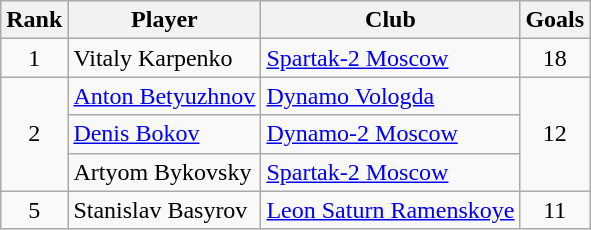<table class="wikitable" style="text-align: center;">
<tr>
<th>Rank</th>
<th>Player</th>
<th>Club</th>
<th>Goals</th>
</tr>
<tr>
<td>1</td>
<td style="text-align: left;">Vitaly Karpenko</td>
<td style="text-align: left;"><a href='#'>Spartak-2 Moscow</a></td>
<td>18</td>
</tr>
<tr>
<td rowspan="3">2</td>
<td style="text-align: left;"><a href='#'>Anton Betyuzhnov</a></td>
<td style="text-align: left;"><a href='#'>Dynamo Vologda</a></td>
<td rowspan="3">12</td>
</tr>
<tr>
<td style="text-align: left;"><a href='#'>Denis Bokov</a></td>
<td style="text-align: left;"><a href='#'>Dynamo-2 Moscow</a></td>
</tr>
<tr>
<td style="text-align: left;">Artyom Bykovsky</td>
<td style="text-align: left;"><a href='#'>Spartak-2 Moscow</a></td>
</tr>
<tr>
<td>5</td>
<td style="text-align: left;">Stanislav Basyrov</td>
<td style="text-align: left;"><a href='#'>Leon Saturn Ramenskoye</a></td>
<td>11</td>
</tr>
</table>
